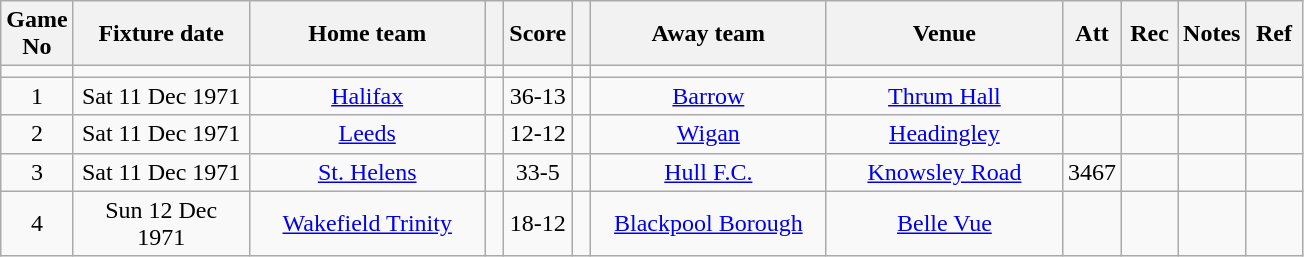<table class="wikitable" style="text-align:center;">
<tr>
<th width=10 abbr="No">Game No</th>
<th width=110 abbr="Date">Fixture date</th>
<th width=150 abbr="Home team">Home team</th>
<th width=5 abbr="space"></th>
<th width=20 abbr="Score">Score</th>
<th width=5 abbr="space"></th>
<th width=150 abbr="Away team">Away team</th>
<th width=150 abbr="Venue">Venue</th>
<th width=30 abbr="Att">Att</th>
<th width=30 abbr="Rec">Rec</th>
<th width=20 abbr="Notes">Notes</th>
<th width=30 abbr="Ref">Ref</th>
</tr>
<tr>
<td></td>
<td></td>
<td></td>
<td></td>
<td></td>
<td></td>
<td></td>
<td></td>
<td></td>
<td></td>
<td></td>
</tr>
<tr>
<td>1</td>
<td>Sat 11 Dec 1971</td>
<td><a href='#'>Halifax</a></td>
<td></td>
<td>36-13</td>
<td></td>
<td><a href='#'>Barrow</a></td>
<td><a href='#'>Thrum Hall</a></td>
<td></td>
<td></td>
<td></td>
<td></td>
</tr>
<tr>
<td>2</td>
<td>Sat 11 Dec 1971</td>
<td><a href='#'>Leeds</a></td>
<td></td>
<td>12-12</td>
<td></td>
<td><a href='#'>Wigan</a></td>
<td><a href='#'>Headingley</a></td>
<td></td>
<td></td>
<td></td>
<td></td>
</tr>
<tr>
<td>3</td>
<td>Sat 11 Dec 1971</td>
<td><a href='#'>St. Helens</a></td>
<td></td>
<td>33-5</td>
<td></td>
<td><a href='#'>Hull F.C.</a></td>
<td><a href='#'>Knowsley Road</a></td>
<td>3467</td>
<td></td>
<td></td>
<td></td>
</tr>
<tr>
<td>4</td>
<td>Sun 12 Dec 1971</td>
<td><a href='#'>Wakefield Trinity</a></td>
<td></td>
<td>18-12</td>
<td></td>
<td><a href='#'>Blackpool Borough</a></td>
<td><a href='#'>Belle Vue</a></td>
<td></td>
<td></td>
<td></td>
<td></td>
</tr>
</table>
